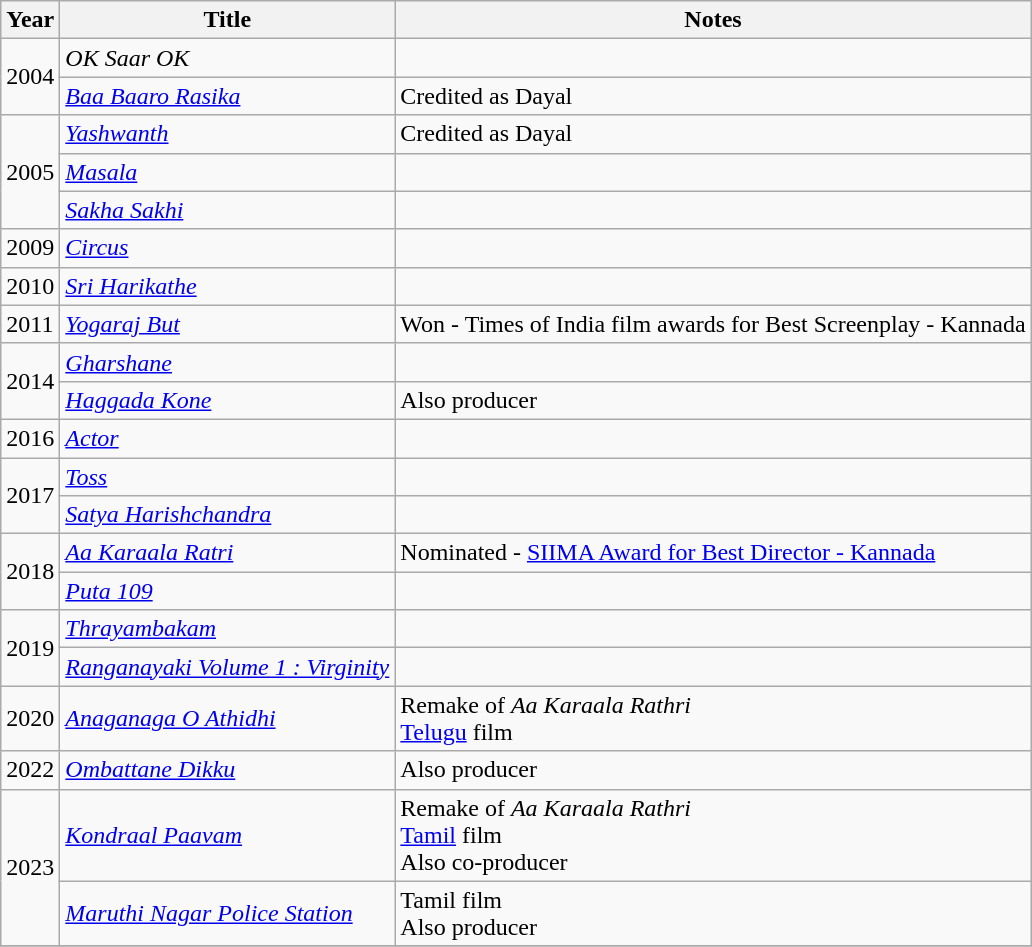<table class="wikitable">
<tr>
<th>Year</th>
<th>Title</th>
<th>Notes</th>
</tr>
<tr>
<td rowspan="2">2004</td>
<td><em>OK Saar OK</em></td>
<td></td>
</tr>
<tr>
<td><em><a href='#'>Baa Baaro Rasika</a></em></td>
<td>Credited as Dayal</td>
</tr>
<tr>
<td rowspan="3">2005</td>
<td><em><a href='#'>Yashwanth</a></em></td>
<td>Credited as Dayal</td>
</tr>
<tr>
<td><em><a href='#'>Masala</a></em></td>
<td></td>
</tr>
<tr>
<td><em><a href='#'>Sakha Sakhi</a></em></td>
<td></td>
</tr>
<tr>
<td>2009</td>
<td><em><a href='#'>Circus</a></em></td>
<td></td>
</tr>
<tr>
<td>2010</td>
<td><em><a href='#'>Sri Harikathe</a></em></td>
<td></td>
</tr>
<tr>
<td>2011</td>
<td><em><a href='#'>Yogaraj But</a></em></td>
<td>Won - Times of India film awards for Best Screenplay - Kannada</td>
</tr>
<tr>
<td rowspan="2">2014</td>
<td><em><a href='#'>Gharshane</a></em></td>
<td></td>
</tr>
<tr>
<td><em><a href='#'>Haggada Kone</a></em></td>
<td>Also producer</td>
</tr>
<tr>
<td>2016</td>
<td><em><a href='#'>Actor</a></em></td>
<td></td>
</tr>
<tr>
<td rowspan="2">2017</td>
<td><em><a href='#'>Toss</a></em></td>
<td></td>
</tr>
<tr>
<td><em><a href='#'>Satya Harishchandra</a></em></td>
<td></td>
</tr>
<tr>
<td rowspan="2">2018</td>
<td><em><a href='#'>Aa Karaala Ratri</a></em></td>
<td>Nominated - <a href='#'>SIIMA Award for Best Director - Kannada</a></td>
</tr>
<tr>
<td><em><a href='#'>Puta 109</a></em></td>
<td></td>
</tr>
<tr>
<td rowspan="2">2019</td>
<td><em><a href='#'>Thrayambakam</a></em></td>
<td></td>
</tr>
<tr>
<td><em><a href='#'>Ranganayaki Volume 1 : Virginity</a></em></td>
<td></td>
</tr>
<tr>
<td>2020</td>
<td><em><a href='#'>Anaganaga O Athidhi</a></em></td>
<td>Remake of <em>Aa Karaala Rathri</em><br><a href='#'>Telugu</a> film</td>
</tr>
<tr>
<td>2022</td>
<td><em><a href='#'>Ombattane Dikku</a></em></td>
<td>Also producer</td>
</tr>
<tr>
<td rowspan=2>2023</td>
<td><em><a href='#'>Kondraal Paavam</a></em></td>
<td>Remake of <em>Aa Karaala Rathri</em><br><a href='#'>Tamil</a> film<br>Also co-producer</td>
</tr>
<tr>
<td><em><a href='#'>Maruthi Nagar Police Station</a></em></td>
<td>Tamil film<br>Also producer</td>
</tr>
<tr>
</tr>
</table>
